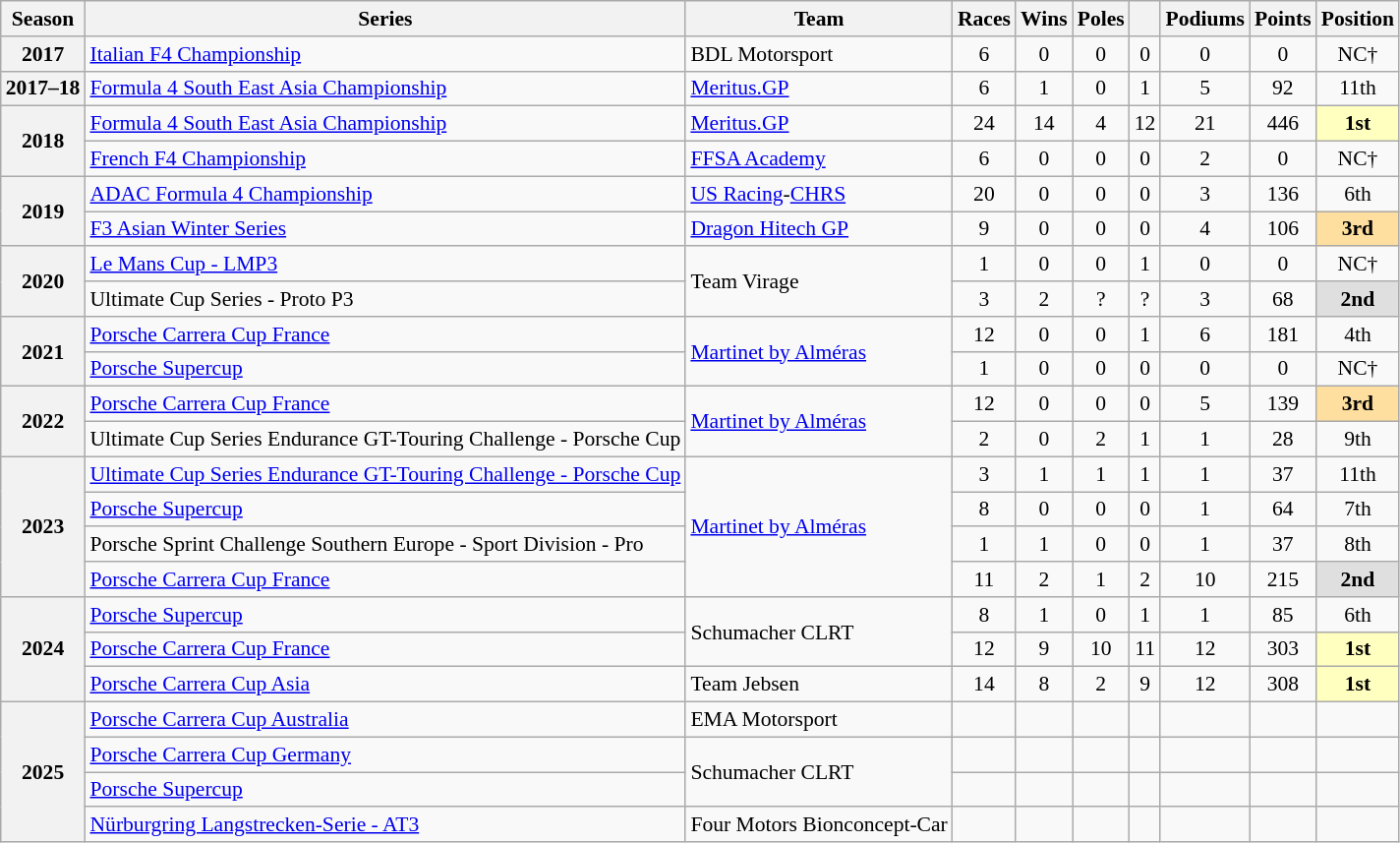<table class="wikitable" style="font-size: 90%; text-align:center">
<tr>
<th>Season</th>
<th>Series</th>
<th>Team</th>
<th>Races</th>
<th>Wins</th>
<th>Poles</th>
<th></th>
<th>Podiums</th>
<th>Points</th>
<th>Position</th>
</tr>
<tr>
<th>2017</th>
<td align=left><a href='#'>Italian F4 Championship</a></td>
<td align=left>BDL Motorsport</td>
<td>6</td>
<td>0</td>
<td>0</td>
<td>0</td>
<td>0</td>
<td>0</td>
<td>NC†</td>
</tr>
<tr>
<th>2017–18</th>
<td align=left><a href='#'>Formula 4 South East Asia Championship</a></td>
<td align=left><a href='#'>Meritus.GP</a></td>
<td>6</td>
<td>1</td>
<td>0</td>
<td>1</td>
<td>5</td>
<td>92</td>
<td>11th</td>
</tr>
<tr>
<th rowspan="2">2018</th>
<td align="left"><a href='#'>Formula 4 South East Asia Championship</a></td>
<td align="left"><a href='#'>Meritus.GP</a></td>
<td>24</td>
<td>14</td>
<td>4</td>
<td>12</td>
<td>21</td>
<td>446</td>
<td style="background:#FFFFBF;"><strong>1st</strong></td>
</tr>
<tr>
<td align="left"><a href='#'>French F4 Championship</a></td>
<td align="left"><a href='#'>FFSA Academy</a></td>
<td>6</td>
<td>0</td>
<td>0</td>
<td>0</td>
<td>2</td>
<td>0</td>
<td>NC†</td>
</tr>
<tr>
<th rowspan="2">2019</th>
<td align="left"><a href='#'>ADAC Formula 4 Championship</a></td>
<td align="left"><a href='#'>US Racing</a>-<a href='#'>CHRS</a></td>
<td>20</td>
<td>0</td>
<td>0</td>
<td>0</td>
<td>3</td>
<td>136</td>
<td>6th</td>
</tr>
<tr>
<td align="left"><a href='#'>F3 Asian Winter Series</a></td>
<td align="left"><a href='#'>Dragon Hitech GP</a></td>
<td>9</td>
<td>0</td>
<td>0</td>
<td>0</td>
<td>4</td>
<td>106</td>
<td style="background:#FFDF9F;"><strong>3rd</strong></td>
</tr>
<tr>
<th rowspan="2">2020</th>
<td align=left><a href='#'>Le Mans Cup - LMP3</a></td>
<td rowspan="2" align=left>Team Virage</td>
<td>1</td>
<td>0</td>
<td>0</td>
<td>1</td>
<td>0</td>
<td>0</td>
<td>NC†</td>
</tr>
<tr>
<td align="left">Ultimate Cup Series - Proto P3</td>
<td>3</td>
<td>2</td>
<td>?</td>
<td>?</td>
<td>3</td>
<td>68</td>
<td align="center" style="background:#dfdfdf;"><strong>2nd</strong></td>
</tr>
<tr>
<th rowspan="2">2021</th>
<td align="left"><a href='#'>Porsche Carrera Cup France</a></td>
<td rowspan="2" align="left"><a href='#'>Martinet by Alméras</a></td>
<td>12</td>
<td>0</td>
<td>0</td>
<td>1</td>
<td>6</td>
<td>181</td>
<td align="center">4th</td>
</tr>
<tr>
<td align=left><a href='#'>Porsche Supercup</a></td>
<td>1</td>
<td>0</td>
<td>0</td>
<td>0</td>
<td>0</td>
<td>0</td>
<td>NC†</td>
</tr>
<tr>
<th rowspan="2">2022</th>
<td align=left><a href='#'>Porsche Carrera Cup France</a></td>
<td rowspan="2" align=left><a href='#'>Martinet by Alméras</a></td>
<td>12</td>
<td>0</td>
<td>0</td>
<td>0</td>
<td>5</td>
<td>139</td>
<td style="background:#FFDF9F;"><strong>3rd</strong></td>
</tr>
<tr>
<td align=left>Ultimate Cup Series Endurance GT-Touring Challenge - Porsche Cup</td>
<td>2</td>
<td>0</td>
<td>2</td>
<td>1</td>
<td>1</td>
<td>28</td>
<td>9th</td>
</tr>
<tr>
<th rowspan="4">2023</th>
<td align=left><a href='#'>Ultimate Cup Series Endurance GT-Touring Challenge - Porsche Cup</a></td>
<td rowspan="4" align="left"><a href='#'>Martinet by Alméras</a></td>
<td>3</td>
<td>1</td>
<td>1</td>
<td>1</td>
<td>1</td>
<td>37</td>
<td align="center">11th</td>
</tr>
<tr>
<td align=left><a href='#'>Porsche Supercup</a></td>
<td>8</td>
<td>0</td>
<td>0</td>
<td>0</td>
<td>1</td>
<td>64</td>
<td>7th</td>
</tr>
<tr>
<td align=left>Porsche Sprint Challenge Southern Europe - Sport Division - Pro</td>
<td>1</td>
<td>1</td>
<td>0</td>
<td>0</td>
<td>1</td>
<td>37</td>
<td>8th</td>
</tr>
<tr>
<td align=left><a href='#'>Porsche Carrera Cup France</a></td>
<td>11</td>
<td>2</td>
<td>1</td>
<td>2</td>
<td>10</td>
<td>215</td>
<td style="background:#DFDFDF;"><strong>2nd</strong></td>
</tr>
<tr>
<th rowspan="3">2024</th>
<td align=left><a href='#'>Porsche Supercup</a></td>
<td rowspan="2" align=left>Schumacher CLRT</td>
<td>8</td>
<td>1</td>
<td>0</td>
<td>1</td>
<td>1</td>
<td>85</td>
<td>6th</td>
</tr>
<tr>
<td align=left><a href='#'>Porsche Carrera Cup France</a></td>
<td>12</td>
<td>9</td>
<td>10</td>
<td>11</td>
<td>12</td>
<td>303</td>
<td style="background:#FFFFBF;"><strong>1st</strong></td>
</tr>
<tr>
<td align=left><a href='#'>Porsche Carrera Cup Asia</a></td>
<td align=left>Team Jebsen</td>
<td>14</td>
<td>8</td>
<td>2</td>
<td>9</td>
<td>12</td>
<td>308</td>
<td style="background:#FFFFBF;"><strong>1st</strong></td>
</tr>
<tr>
<th rowspan="4">2025</th>
<td align=left><a href='#'>Porsche Carrera Cup Australia</a></td>
<td align=left>EMA Motorsport</td>
<td></td>
<td></td>
<td></td>
<td></td>
<td></td>
<td></td>
<td></td>
</tr>
<tr>
<td align=left><a href='#'>Porsche Carrera Cup Germany</a></td>
<td rowspan="2" align="left">Schumacher CLRT</td>
<td></td>
<td></td>
<td></td>
<td></td>
<td></td>
<td></td>
<td></td>
</tr>
<tr>
<td align=left><a href='#'>Porsche Supercup</a></td>
<td></td>
<td></td>
<td></td>
<td></td>
<td></td>
<td></td>
<td></td>
</tr>
<tr>
<td align=left><a href='#'>Nürburgring Langstrecken-Serie - AT3</a></td>
<td align=left>Four Motors Bionconcept-Car</td>
<td></td>
<td></td>
<td></td>
<td></td>
<td></td>
<td></td>
<td></td>
</tr>
</table>
